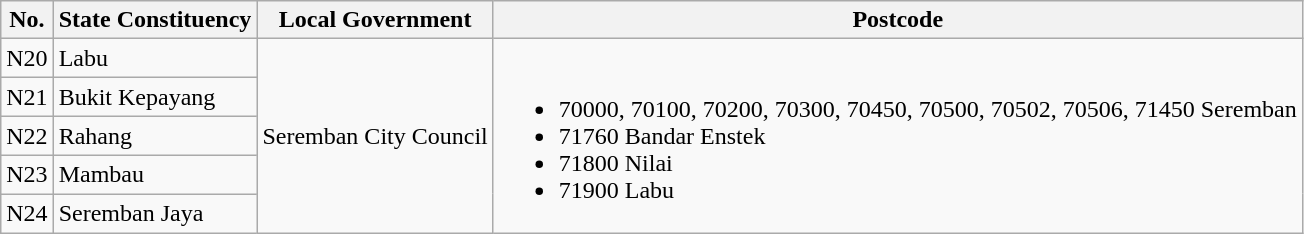<table class="wikitable">
<tr>
<th>No.</th>
<th>State Constituency</th>
<th>Local Government</th>
<th>Postcode</th>
</tr>
<tr>
<td>N20</td>
<td>Labu</td>
<td rowspan="5">Seremban City Council</td>
<td rowspan="5"><br><ul><li>70000, 70100, 70200, 70300, 70450, 70500, 70502, 70506, 71450 Seremban</li><li>71760 Bandar Enstek</li><li>71800 Nilai</li><li>71900 Labu</li></ul></td>
</tr>
<tr>
<td>N21</td>
<td>Bukit Kepayang</td>
</tr>
<tr>
<td>N22</td>
<td>Rahang</td>
</tr>
<tr>
<td>N23</td>
<td>Mambau</td>
</tr>
<tr>
<td>N24</td>
<td>Seremban Jaya</td>
</tr>
</table>
